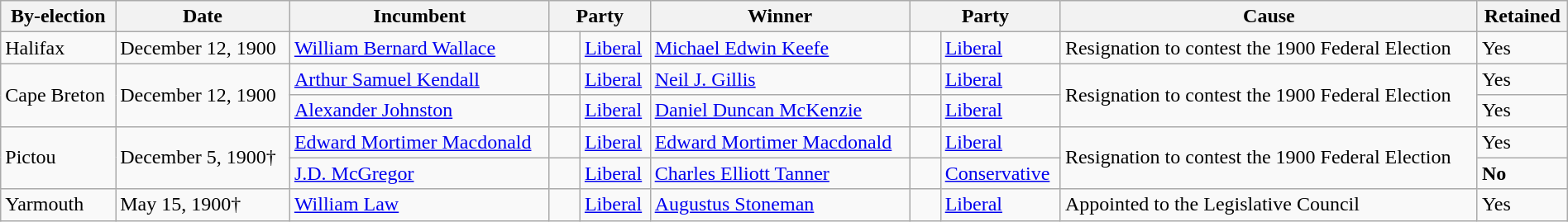<table class=wikitable style="width:100%">
<tr>
<th>By-election</th>
<th>Date</th>
<th>Incumbent</th>
<th colspan=2>Party</th>
<th>Winner</th>
<th colspan=2>Party</th>
<th>Cause</th>
<th>Retained</th>
</tr>
<tr>
<td>Halifax</td>
<td>December 12, 1900</td>
<td><a href='#'>William Bernard Wallace</a></td>
<td>    </td>
<td><a href='#'>Liberal</a></td>
<td><a href='#'>Michael Edwin Keefe</a></td>
<td>    </td>
<td><a href='#'>Liberal</a></td>
<td>Resignation to contest the 1900 Federal Election</td>
<td>Yes</td>
</tr>
<tr>
<td rowspan=2>Cape Breton</td>
<td rowspan=2>December 12, 1900</td>
<td><a href='#'>Arthur Samuel Kendall</a></td>
<td>    </td>
<td><a href='#'>Liberal</a></td>
<td><a href='#'>Neil J. Gillis</a></td>
<td>    </td>
<td><a href='#'>Liberal</a></td>
<td rowspan=2>Resignation to contest the 1900 Federal Election</td>
<td>Yes</td>
</tr>
<tr>
<td><a href='#'>Alexander Johnston</a></td>
<td>    </td>
<td><a href='#'>Liberal</a></td>
<td><a href='#'>Daniel Duncan McKenzie</a></td>
<td>    </td>
<td><a href='#'>Liberal</a></td>
<td>Yes</td>
</tr>
<tr>
<td rowspan=2>Pictou</td>
<td rowspan=2>December 5, 1900†</td>
<td><a href='#'>Edward Mortimer Macdonald</a></td>
<td>    </td>
<td><a href='#'>Liberal</a></td>
<td><a href='#'>Edward Mortimer Macdonald</a></td>
<td>    </td>
<td><a href='#'>Liberal</a></td>
<td rowspan=2>Resignation to contest the 1900 Federal Election</td>
<td>Yes</td>
</tr>
<tr>
<td><a href='#'>J.D. McGregor</a></td>
<td>    </td>
<td><a href='#'>Liberal</a></td>
<td><a href='#'>Charles Elliott Tanner</a></td>
<td>    </td>
<td><a href='#'>Conservative</a></td>
<td><strong>No</strong></td>
</tr>
<tr>
<td>Yarmouth</td>
<td>May 15, 1900†</td>
<td><a href='#'>William Law</a></td>
<td>    </td>
<td><a href='#'>Liberal</a></td>
<td><a href='#'>Augustus Stoneman</a></td>
<td>    </td>
<td><a href='#'>Liberal</a></td>
<td>Appointed to the Legislative Council</td>
<td>Yes</td>
</tr>
</table>
